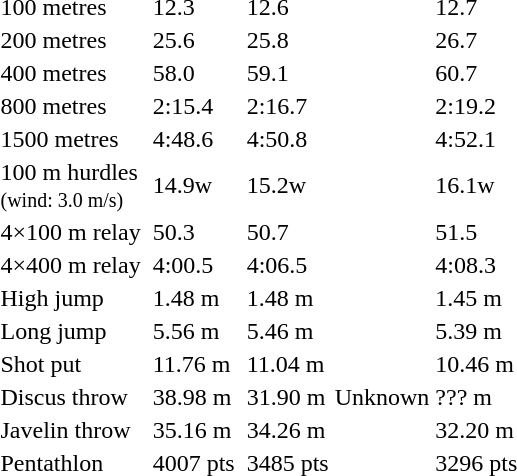<table>
<tr>
<td>100 metres</td>
<td></td>
<td>12.3</td>
<td></td>
<td>12.6</td>
<td></td>
<td>12.7</td>
</tr>
<tr>
<td>200 metres</td>
<td></td>
<td>25.6</td>
<td></td>
<td>25.8</td>
<td></td>
<td>26.7</td>
</tr>
<tr>
<td>400 metres</td>
<td></td>
<td>58.0</td>
<td></td>
<td>59.1</td>
<td></td>
<td>60.7</td>
</tr>
<tr>
<td>800 metres</td>
<td></td>
<td>2:15.4</td>
<td></td>
<td>2:16.7</td>
<td></td>
<td>2:19.2</td>
</tr>
<tr>
<td>1500 metres</td>
<td></td>
<td>4:48.6</td>
<td></td>
<td>4:50.8</td>
<td></td>
<td>4:52.1</td>
</tr>
<tr>
<td>100 m hurdles<br><small>(wind: 3.0 m/s)</small></td>
<td></td>
<td>14.9w</td>
<td></td>
<td>15.2w</td>
<td></td>
<td>16.1w</td>
</tr>
<tr>
<td>4×100 m relay</td>
<td></td>
<td>50.3</td>
<td></td>
<td>50.7</td>
<td></td>
<td>51.5</td>
</tr>
<tr>
<td>4×400 m relay</td>
<td></td>
<td>4:00.5</td>
<td></td>
<td>4:06.5</td>
<td></td>
<td>4:08.3</td>
</tr>
<tr>
<td>High jump</td>
<td></td>
<td>1.48 m</td>
<td></td>
<td>1.48 m</td>
<td></td>
<td>1.45 m</td>
</tr>
<tr>
<td>Long jump</td>
<td></td>
<td>5.56 m</td>
<td></td>
<td>5.46 m</td>
<td></td>
<td>5.39 m</td>
</tr>
<tr>
<td>Shot put</td>
<td></td>
<td>11.76 m</td>
<td></td>
<td>11.04 m</td>
<td></td>
<td>10.46 m</td>
</tr>
<tr>
<td>Discus throw</td>
<td></td>
<td>38.98 m</td>
<td></td>
<td>31.90 m</td>
<td>Unknown</td>
<td>??? m</td>
</tr>
<tr>
<td>Javelin throw</td>
<td></td>
<td>35.16 m</td>
<td></td>
<td>34.26 m</td>
<td></td>
<td>32.20 m</td>
</tr>
<tr>
<td>Pentathlon</td>
<td></td>
<td>4007 pts</td>
<td></td>
<td>3485 pts</td>
<td></td>
<td>3296 pts</td>
</tr>
</table>
